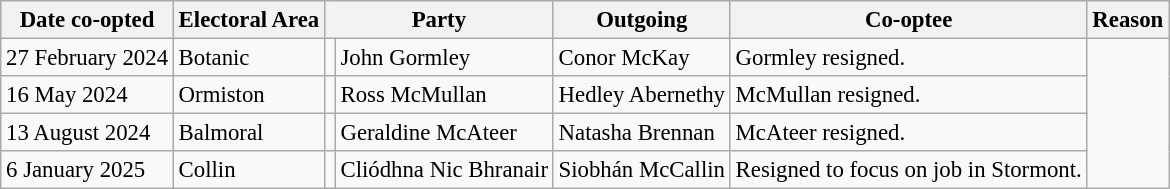<table class="wikitable" style="font-size: 95%;">
<tr>
<th>Date co-opted</th>
<th>Electoral Area</th>
<th colspan="2">Party</th>
<th>Outgoing</th>
<th>Co-optee</th>
<th>Reason</th>
</tr>
<tr>
<td>27 February 2024</td>
<td>Botanic</td>
<td></td>
<td>John Gormley</td>
<td>Conor McKay</td>
<td>Gormley resigned.</td>
</tr>
<tr>
<td>16 May 2024</td>
<td>Ormiston</td>
<td></td>
<td>Ross McMullan</td>
<td>Hedley Abernethy</td>
<td>McMullan resigned.</td>
</tr>
<tr>
<td>13 August 2024</td>
<td>Balmoral</td>
<td></td>
<td>Geraldine McAteer</td>
<td>Natasha Brennan</td>
<td>McAteer resigned.</td>
</tr>
<tr>
<td>6 January 2025</td>
<td>Collin</td>
<td></td>
<td>Cliódhna Nic Bhranair</td>
<td>Siobhán McCallin</td>
<td>Resigned to focus on job in Stormont.</td>
</tr>
</table>
